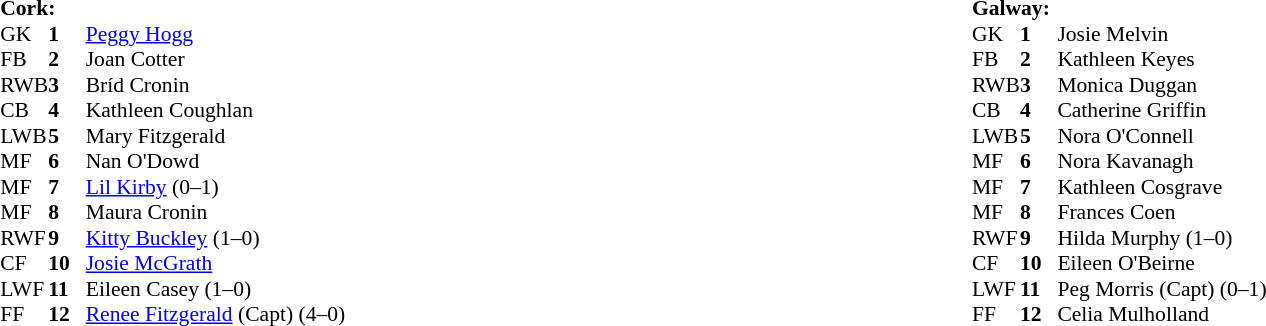<table width="100%">
<tr>
<td valign="top" width="50%"><br><table style="font-size: 90%" cellspacing="0" cellpadding="0" align=center>
<tr>
<td colspan="4"><strong>Cork:</strong></td>
</tr>
<tr>
<th width="25"></th>
<th width="25"></th>
</tr>
<tr>
<td>GK</td>
<td><strong>1</strong></td>
<td><a href='#'>Peggy Hogg</a></td>
</tr>
<tr>
<td>FB</td>
<td><strong>2</strong></td>
<td>Joan Cotter</td>
</tr>
<tr>
<td>RWB</td>
<td><strong>3</strong></td>
<td>Bríd Cronin</td>
</tr>
<tr>
<td>CB</td>
<td><strong>4</strong></td>
<td>Kathleen Coughlan</td>
</tr>
<tr>
<td>LWB</td>
<td><strong>5</strong></td>
<td>Mary Fitzgerald</td>
</tr>
<tr>
<td>MF</td>
<td><strong>6</strong></td>
<td>Nan O'Dowd</td>
</tr>
<tr>
<td>MF</td>
<td><strong>7</strong></td>
<td><a href='#'>Lil Kirby</a> (0–1)</td>
</tr>
<tr>
<td>MF</td>
<td><strong>8</strong></td>
<td>Maura Cronin</td>
</tr>
<tr>
<td>RWF</td>
<td><strong>9</strong></td>
<td><a href='#'>Kitty Buckley</a> (1–0)</td>
</tr>
<tr>
<td>CF</td>
<td><strong>10</strong></td>
<td><a href='#'>Josie McGrath</a></td>
</tr>
<tr>
<td>LWF</td>
<td><strong>11</strong></td>
<td>Eileen Casey (1–0)</td>
</tr>
<tr>
<td>FF</td>
<td><strong>12</strong></td>
<td><a href='#'>Renee Fitzgerald</a> (Capt) (4–0)</td>
</tr>
<tr>
</tr>
</table>
</td>
<td valign="top" width="50%"><br><table style="font-size: 90%" cellspacing="0" cellpadding="0" align=center>
<tr>
<td colspan="4"><strong>Galway:</strong></td>
</tr>
<tr>
<th width="25"></th>
<th width="25"></th>
</tr>
<tr>
<td>GK</td>
<td><strong>1</strong></td>
<td>Josie Melvin</td>
</tr>
<tr>
<td>FB</td>
<td><strong>2</strong></td>
<td>Kathleen Keyes</td>
</tr>
<tr>
<td>RWB</td>
<td><strong>3</strong></td>
<td>Monica Duggan</td>
</tr>
<tr>
<td>CB</td>
<td><strong>4</strong></td>
<td>Catherine Griffin</td>
</tr>
<tr>
<td>LWB</td>
<td><strong>5</strong></td>
<td>Nora O'Connell</td>
</tr>
<tr>
<td>MF</td>
<td><strong>6</strong></td>
<td>Nora Kavanagh</td>
</tr>
<tr>
<td>MF</td>
<td><strong>7</strong></td>
<td>Kathleen Cosgrave</td>
</tr>
<tr>
<td>MF</td>
<td><strong>8</strong></td>
<td>Frances Coen</td>
</tr>
<tr>
<td>RWF</td>
<td><strong>9</strong></td>
<td>Hilda Murphy (1–0)</td>
</tr>
<tr>
<td>CF</td>
<td><strong>10</strong></td>
<td>Eileen O'Beirne</td>
</tr>
<tr>
<td>LWF</td>
<td><strong>11</strong></td>
<td>Peg Morris (Capt) (0–1)</td>
</tr>
<tr>
<td>FF</td>
<td><strong>12</strong></td>
<td>Celia Mulholland</td>
</tr>
<tr>
</tr>
</table>
</td>
</tr>
</table>
